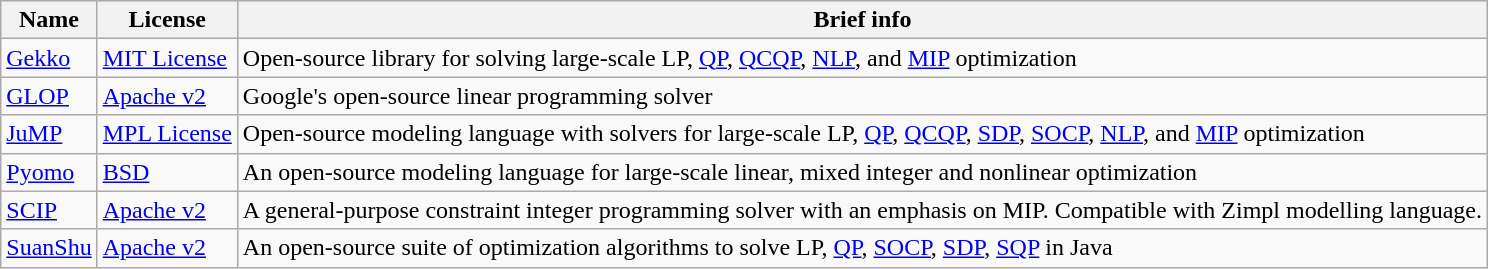<table class="wikitable">
<tr>
<th>Name</th>
<th>License</th>
<th>Brief info</th>
</tr>
<tr>
<td><a href='#'>Gekko</a></td>
<td><a href='#'>MIT License</a></td>
<td>Open-source library for solving large-scale LP, <a href='#'>QP</a>, <a href='#'>QCQP</a>, <a href='#'>NLP</a>, and <a href='#'>MIP</a> optimization</td>
</tr>
<tr>
<td><a href='#'>GLOP</a></td>
<td><a href='#'>Apache v2</a></td>
<td>Google's open-source linear programming solver</td>
</tr>
<tr>
<td><a href='#'>JuMP</a></td>
<td><a href='#'>MPL License</a></td>
<td>Open-source modeling language with solvers for large-scale LP, <a href='#'>QP</a>, <a href='#'>QCQP</a>, <a href='#'>SDP</a>, <a href='#'>SOCP</a>, <a href='#'>NLP</a>, and <a href='#'>MIP</a> optimization</td>
</tr>
<tr>
<td><a href='#'>Pyomo</a></td>
<td><a href='#'>BSD</a></td>
<td>An open-source modeling language for large-scale linear, mixed integer and nonlinear optimization</td>
</tr>
<tr>
<td><a href='#'>SCIP</a></td>
<td><a href='#'>Apache v2</a></td>
<td>A general-purpose constraint integer programming solver with an emphasis on MIP. Compatible with Zimpl modelling language.</td>
</tr>
<tr>
<td><a href='#'>SuanShu</a></td>
<td><a href='#'>Apache v2</a></td>
<td>An open-source suite of optimization algorithms to solve LP, <a href='#'>QP</a>, <a href='#'>SOCP</a>, <a href='#'>SDP</a>, <a href='#'>SQP</a> in Java</td>
</tr>
</table>
